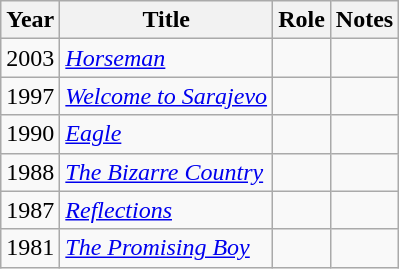<table class="wikitable sortable">
<tr>
<th>Year</th>
<th>Title</th>
<th>Role</th>
<th class="unsortable">Notes</th>
</tr>
<tr>
<td>2003</td>
<td><em><a href='#'>Horseman</a></em></td>
<td></td>
<td></td>
</tr>
<tr>
<td>1997</td>
<td><em><a href='#'>Welcome to Sarajevo</a></em></td>
<td></td>
<td></td>
</tr>
<tr Welcome to Sarajevo>
<td>1990</td>
<td><em><a href='#'>Eagle</a></em></td>
<td></td>
<td></td>
</tr>
<tr>
<td>1988</td>
<td><em><a href='#'>The Bizarre Country</a></em></td>
<td></td>
<td></td>
</tr>
<tr>
<td>1987</td>
<td><em><a href='#'>Reflections</a></em></td>
<td></td>
<td></td>
</tr>
<tr>
<td>1981</td>
<td><em><a href='#'>The Promising Boy</a></em></td>
<td></td>
<td></td>
</tr>
</table>
